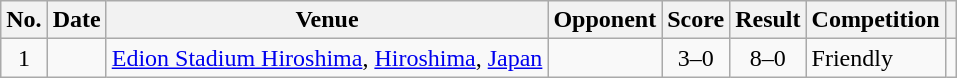<table class="wikitable sortable">
<tr>
<th scope="col">No.</th>
<th scope="col">Date</th>
<th scope="col">Venue</th>
<th scope="col">Opponent</th>
<th scope="col">Score</th>
<th scope="col">Result</th>
<th scope="col">Competition</th>
<th scope="col" class="unsortable"></th>
</tr>
<tr>
<td style="text-align:center">1</td>
<td></td>
<td><a href='#'>Edion Stadium Hiroshima</a>, <a href='#'>Hiroshima</a>, <a href='#'>Japan</a></td>
<td></td>
<td style="text-align:center">3–0</td>
<td style="text-align:center">8–0</td>
<td>Friendly</td>
<td></td>
</tr>
</table>
